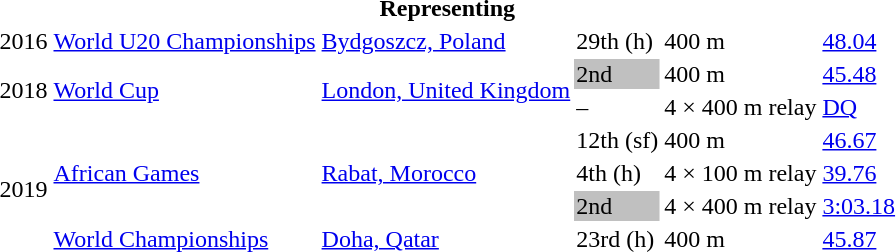<table>
<tr>
<th colspan="6">Representing </th>
</tr>
<tr>
<td>2016</td>
<td><a href='#'>World U20 Championships</a></td>
<td><a href='#'>Bydgoszcz, Poland</a></td>
<td>29th (h)</td>
<td>400 m</td>
<td><a href='#'>48.04</a></td>
</tr>
<tr>
<td rowspan=2>2018</td>
<td rowspan=2><a href='#'>World Cup</a></td>
<td rowspan=2><a href='#'>London, United Kingdom</a></td>
<td bgcolor=silver>2nd</td>
<td>400 m</td>
<td><a href='#'>45.48</a></td>
</tr>
<tr>
<td>–</td>
<td>4 × 400 m relay</td>
<td><a href='#'>DQ</a></td>
</tr>
<tr>
<td rowspan=4>2019</td>
<td rowspan=3><a href='#'>African Games</a></td>
<td rowspan=3><a href='#'>Rabat, Morocco</a></td>
<td>12th (sf)</td>
<td>400 m</td>
<td><a href='#'>46.67</a></td>
</tr>
<tr>
<td>4th (h)</td>
<td>4 × 100 m relay</td>
<td><a href='#'>39.76</a></td>
</tr>
<tr>
<td bgcolor=silver>2nd</td>
<td>4 × 400 m relay</td>
<td><a href='#'>3:03.18</a></td>
</tr>
<tr>
<td><a href='#'>World Championships</a></td>
<td><a href='#'>Doha, Qatar</a></td>
<td>23rd (h)</td>
<td>400 m</td>
<td><a href='#'>45.87</a></td>
</tr>
</table>
